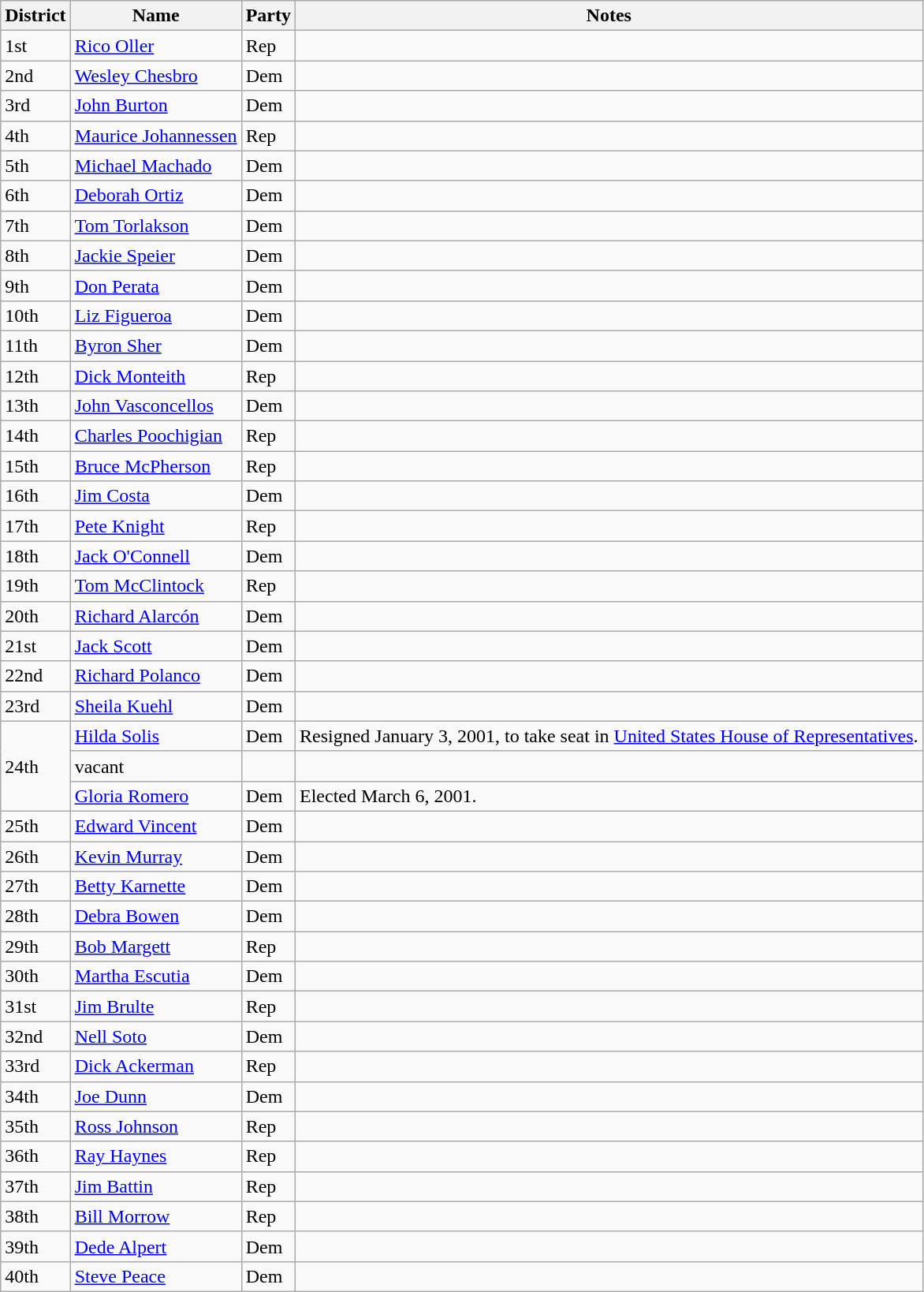<table class="wikitable">
<tr>
<th>District</th>
<th>Name</th>
<th>Party</th>
<th>Notes</th>
</tr>
<tr>
<td>1st</td>
<td><a href='#'>Rico Oller</a></td>
<td>Rep</td>
<td> </td>
</tr>
<tr>
<td>2nd</td>
<td><a href='#'>Wesley Chesbro</a></td>
<td>Dem</td>
<td> </td>
</tr>
<tr>
<td>3rd</td>
<td><a href='#'>John Burton</a></td>
<td>Dem</td>
<td> </td>
</tr>
<tr>
<td>4th</td>
<td><a href='#'>Maurice Johannessen</a></td>
<td>Rep</td>
<td> </td>
</tr>
<tr>
<td>5th</td>
<td><a href='#'>Michael Machado</a></td>
<td>Dem</td>
<td> </td>
</tr>
<tr>
<td>6th</td>
<td><a href='#'>Deborah Ortiz</a></td>
<td>Dem</td>
<td> </td>
</tr>
<tr>
<td>7th</td>
<td><a href='#'>Tom Torlakson</a></td>
<td>Dem</td>
<td> </td>
</tr>
<tr>
<td>8th</td>
<td><a href='#'>Jackie Speier</a></td>
<td>Dem</td>
<td> </td>
</tr>
<tr>
<td>9th</td>
<td><a href='#'>Don Perata</a></td>
<td>Dem</td>
<td> </td>
</tr>
<tr>
<td>10th</td>
<td><a href='#'>Liz Figueroa</a></td>
<td>Dem</td>
<td> </td>
</tr>
<tr>
<td>11th</td>
<td><a href='#'>Byron Sher</a></td>
<td>Dem</td>
<td> </td>
</tr>
<tr>
<td>12th</td>
<td><a href='#'>Dick Monteith</a></td>
<td>Rep</td>
<td> </td>
</tr>
<tr>
<td>13th</td>
<td><a href='#'>John Vasconcellos</a></td>
<td>Dem</td>
<td> </td>
</tr>
<tr>
<td>14th</td>
<td><a href='#'>Charles Poochigian</a></td>
<td>Rep</td>
<td> </td>
</tr>
<tr>
<td>15th</td>
<td><a href='#'>Bruce McPherson</a></td>
<td>Rep</td>
<td> </td>
</tr>
<tr>
<td>16th</td>
<td><a href='#'>Jim Costa</a></td>
<td>Dem</td>
<td> </td>
</tr>
<tr>
<td>17th</td>
<td><a href='#'>Pete Knight</a></td>
<td>Rep</td>
<td> </td>
</tr>
<tr>
<td>18th</td>
<td><a href='#'>Jack O'Connell</a></td>
<td>Dem</td>
<td> </td>
</tr>
<tr>
<td>19th</td>
<td><a href='#'>Tom McClintock</a></td>
<td>Rep</td>
<td> </td>
</tr>
<tr>
<td>20th</td>
<td><a href='#'>Richard Alarcón</a></td>
<td>Dem</td>
<td> </td>
</tr>
<tr>
<td>21st</td>
<td><a href='#'>Jack Scott</a></td>
<td>Dem</td>
<td> </td>
</tr>
<tr>
<td>22nd</td>
<td><a href='#'>Richard Polanco</a></td>
<td>Dem</td>
<td> </td>
</tr>
<tr>
<td>23rd</td>
<td><a href='#'>Sheila Kuehl</a></td>
<td>Dem</td>
<td> </td>
</tr>
<tr>
<td rowspan="3">24th</td>
<td><a href='#'>Hilda Solis</a></td>
<td>Dem</td>
<td>Resigned January 3, 2001, to take seat in <a href='#'>United States House of Representatives</a>.</td>
</tr>
<tr>
<td>vacant</td>
<td> </td>
<td> </td>
</tr>
<tr>
<td><a href='#'>Gloria Romero</a></td>
<td>Dem</td>
<td>Elected March 6, 2001.</td>
</tr>
<tr>
<td>25th</td>
<td><a href='#'>Edward Vincent</a></td>
<td>Dem</td>
<td> </td>
</tr>
<tr>
<td>26th</td>
<td><a href='#'>Kevin Murray</a></td>
<td>Dem</td>
<td> </td>
</tr>
<tr>
<td>27th</td>
<td><a href='#'>Betty Karnette</a></td>
<td>Dem</td>
<td> </td>
</tr>
<tr>
<td>28th</td>
<td><a href='#'>Debra Bowen</a></td>
<td>Dem</td>
<td> </td>
</tr>
<tr>
<td>29th</td>
<td><a href='#'>Bob Margett</a></td>
<td>Rep</td>
<td> </td>
</tr>
<tr>
<td>30th</td>
<td><a href='#'>Martha Escutia</a></td>
<td>Dem</td>
<td> </td>
</tr>
<tr>
<td>31st</td>
<td><a href='#'>Jim Brulte</a></td>
<td>Rep</td>
<td> </td>
</tr>
<tr>
<td>32nd</td>
<td><a href='#'>Nell Soto</a></td>
<td>Dem</td>
<td> </td>
</tr>
<tr>
<td>33rd</td>
<td><a href='#'>Dick Ackerman</a></td>
<td>Rep</td>
<td> </td>
</tr>
<tr>
<td>34th</td>
<td><a href='#'>Joe Dunn</a></td>
<td>Dem</td>
<td> </td>
</tr>
<tr>
<td>35th</td>
<td><a href='#'>Ross Johnson</a></td>
<td>Rep</td>
<td> </td>
</tr>
<tr>
<td>36th</td>
<td><a href='#'>Ray Haynes</a></td>
<td>Rep</td>
<td> </td>
</tr>
<tr>
<td>37th</td>
<td><a href='#'>Jim Battin</a></td>
<td>Rep</td>
<td> </td>
</tr>
<tr>
<td>38th</td>
<td><a href='#'>Bill Morrow</a></td>
<td>Rep</td>
<td> </td>
</tr>
<tr>
<td>39th</td>
<td><a href='#'>Dede Alpert</a></td>
<td>Dem</td>
<td> </td>
</tr>
<tr>
<td>40th</td>
<td><a href='#'>Steve Peace</a></td>
<td>Dem</td>
<td> </td>
</tr>
</table>
